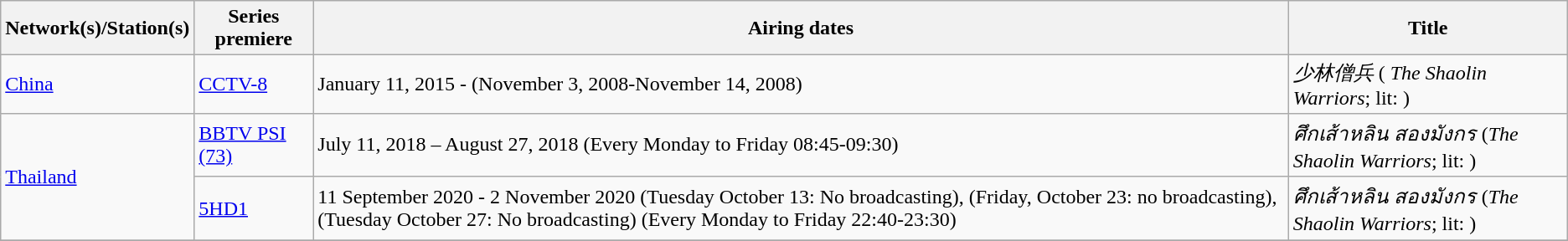<table class="wikitable">
<tr>
<th>Network(s)/Station(s)</th>
<th>Series premiere</th>
<th>Airing dates</th>
<th>Title</th>
</tr>
<tr>
<td> <a href='#'>China</a></td>
<td><a href='#'>CCTV-8</a></td>
<td>January 11, 2015 - (November 3, 2008-November 14, 2008)</td>
<td><em>少林僧兵</em> (<em> The Shaolin Warriors</em>; lit: <em> </em>)</td>
</tr>
<tr>
<td rowspan="2"> <a href='#'>Thailand</a></td>
<td><a href='#'>BBTV PSI (73)</a></td>
<td>July 11, 2018 – August 27, 2018 (Every Monday to Friday 08:45-09:30)</td>
<td><em>ศึกเส้าหลิน สองมังกร</em> (<em>The Shaolin Warriors</em>; lit: <em> </em>)</td>
</tr>
<tr>
<td><a href='#'>5HD1</a></td>
<td>11 September 2020 - 2 November 2020 (Tuesday October 13: No broadcasting), (Friday, October 23: no broadcasting), (Tuesday October 27: No broadcasting) (Every Monday to Friday 22:40-23:30)</td>
<td><em>ศึกเส้าหลิน สองมังกร</em> (<em>The Shaolin Warriors</em>; lit: <em> </em>)</td>
</tr>
<tr>
</tr>
</table>
